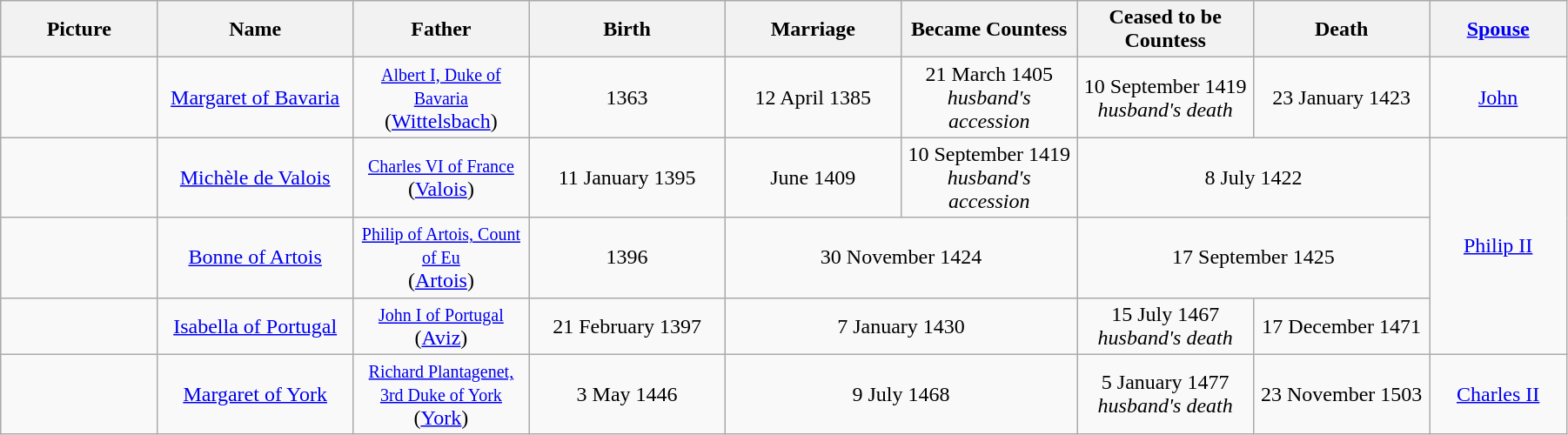<table style="width:95%;" class="wikitable">
<tr>
<th style="width:8%;">Picture</th>
<th style="width:10%;">Name</th>
<th style="width:9%;">Father</th>
<th style="width:10%;">Birth</th>
<th style="width:9%;">Marriage</th>
<th style="width:9%;">Became Countess</th>
<th style="width:9%;">Ceased to be Countess</th>
<th style="width:9%;">Death</th>
<th style="width:7%;"><a href='#'>Spouse</a></th>
</tr>
<tr>
<td style="text-align:center;"></td>
<td style="text-align:center;"><a href='#'>Margaret of Bavaria</a></td>
<td style="text-align:center;"><small><a href='#'>Albert I, Duke of Bavaria</a></small><br>(<a href='#'>Wittelsbach</a>)</td>
<td style="text-align:center;">1363</td>
<td style="text-align:center;">12 April 1385</td>
<td style="text-align:center;">21 March 1405<br><em>husband's accession</em></td>
<td style="text-align:center;">10 September 1419<br><em>husband's death</em></td>
<td style="text-align:center;">23 January 1423</td>
<td style="text-align:center;"><a href='#'>John</a></td>
</tr>
<tr>
<td style="text-align:center;"></td>
<td style="text-align:center;"><a href='#'>Michèle de Valois</a></td>
<td style="text-align:center;"><small><a href='#'>Charles VI of France</a></small><br>(<a href='#'>Valois</a>)</td>
<td style="text-align:center;">11 January 1395</td>
<td style="text-align:center;">June 1409</td>
<td style="text-align:center;">10 September 1419<br><em>husband's accession</em></td>
<td style="text-align:center;" colspan="2">8 July 1422</td>
<td style="text-align:center;" rowspan="3"><a href='#'>Philip II</a></td>
</tr>
<tr>
<td style="text-align:center;"></td>
<td style="text-align:center;"><a href='#'>Bonne of Artois</a></td>
<td style="text-align:center;"><small><a href='#'>Philip of Artois, Count of Eu</a></small><br>(<a href='#'>Artois</a>)</td>
<td style="text-align:center;">1396</td>
<td style="text-align:center;" colspan="2">30 November 1424</td>
<td style="text-align:center;" colspan="2">17 September 1425</td>
</tr>
<tr>
<td style="text-align:center;"></td>
<td style="text-align:center;"><a href='#'>Isabella of Portugal</a></td>
<td style="text-align:center;"><small><a href='#'>John I of Portugal</a></small><br>(<a href='#'>Aviz</a>)</td>
<td align=center>21 February 1397</td>
<td style="text-align:center;" colspan="2">7 January 1430</td>
<td align=center>15 July 1467<br><em>husband's death</em></td>
<td style="text-align:center;">17 December 1471</td>
</tr>
<tr>
<td style="text-align:center;"></td>
<td style="text-align:center;"><a href='#'>Margaret of York</a></td>
<td style="text-align:center;"><small><a href='#'>Richard Plantagenet, 3rd Duke of York</a></small><br>(<a href='#'>York</a>)</td>
<td style="text-align:center;">3 May 1446</td>
<td style="text-align:center;" colspan="2">9 July 1468</td>
<td style="text-align:center;">5 January 1477<br><em>husband's death</em></td>
<td style="text-align:center;">23 November 1503</td>
<td style="text-align:center;"><a href='#'>Charles II</a></td>
</tr>
</table>
